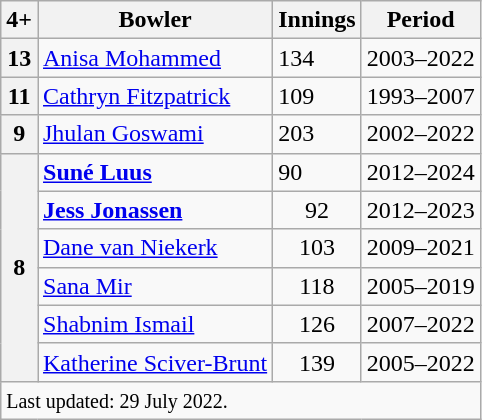<table class="wikitable defaultcenter col2left">
<tr>
<th scope="col">4+</th>
<th scope="col">Bowler</th>
<th scope="col">Innings</th>
<th scope="col">Period</th>
</tr>
<tr>
<th scope="row">13</th>
<td> <a href='#'>Anisa Mohammed</a></td>
<td>134</td>
<td>2003–2022</td>
</tr>
<tr>
<th scope='row'>11</th>
<td> <a href='#'>Cathryn Fitzpatrick</a></td>
<td>109</td>
<td>1993–2007</td>
</tr>
<tr>
<th scope='row'>9</th>
<td> <a href='#'>Jhulan Goswami</a></td>
<td>203</td>
<td>2002–2022</td>
</tr>
<tr>
<th scope=row rowspan=6>8</th>
<td> <strong><a href='#'>Suné Luus</a></strong></td>
<td>90</td>
<td>2012–2024</td>
</tr>
<tr>
<td style="text-align:left;"> <strong><a href='#'>Jess Jonassen</a></strong></td>
<td style="text-align:center;">92</td>
<td>2012–2023</td>
</tr>
<tr>
<td style="text-align:left;"> <a href='#'>Dane van Niekerk</a></td>
<td style="text-align:center;">103</td>
<td>2009–2021</td>
</tr>
<tr>
<td style="text-align:left;"> <a href='#'>Sana Mir</a></td>
<td style="text-align:center;">118</td>
<td>2005–2019</td>
</tr>
<tr>
<td style="text-align:left;"> <a href='#'>Shabnim Ismail</a></td>
<td style="text-align:center;">126</td>
<td>2007–2022</td>
</tr>
<tr>
<td style="text-align:left;"> <a href='#'>Katherine Sciver-Brunt</a></td>
<td style="text-align:center;">139</td>
<td>2005–2022</td>
</tr>
<tr>
<td scope="row" colspan=4 style="text-align:left;"><small>Last updated: 29 July 2022.</small></td>
</tr>
</table>
